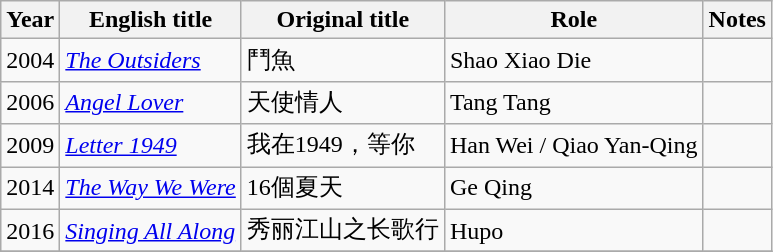<table class="wikitable sortable">
<tr>
<th>Year</th>
<th>English title</th>
<th>Original title</th>
<th>Role</th>
<th class="unsortable">Notes</th>
</tr>
<tr>
<td>2004</td>
<td><em><a href='#'>The Outsiders</a></em></td>
<td>鬥魚</td>
<td>Shao Xiao Die</td>
<td></td>
</tr>
<tr>
<td>2006</td>
<td><em><a href='#'>Angel Lover</a></em></td>
<td>天使情人</td>
<td>Tang Tang</td>
<td></td>
</tr>
<tr>
<td>2009</td>
<td><em><a href='#'>Letter 1949</a></em></td>
<td>我在1949，等你</td>
<td>Han Wei / Qiao Yan-Qing</td>
<td></td>
</tr>
<tr>
<td>2014</td>
<td><em><a href='#'>The Way We Were</a></em></td>
<td>16個夏天</td>
<td>Ge Qing</td>
<td></td>
</tr>
<tr>
<td>2016</td>
<td><em><a href='#'>Singing All Along</a></em></td>
<td>秀丽江山之长歌行</td>
<td>Hupo</td>
<td></td>
</tr>
<tr>
</tr>
</table>
